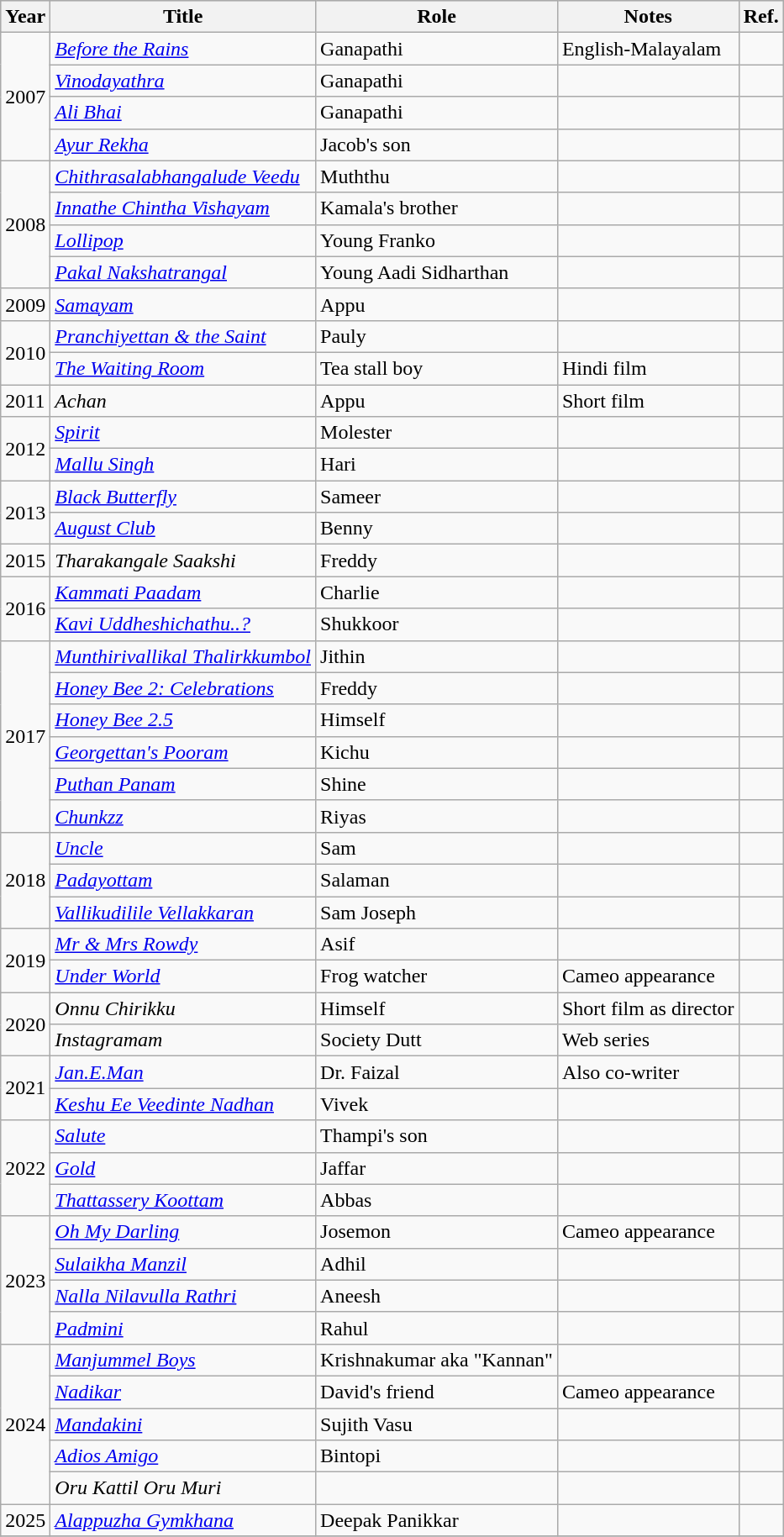<table class="wikitable sortable plainrowheaders">
<tr style="background:#ccc; text-align:center;">
<th scope="col">Year</th>
<th scope="col">Title</th>
<th scope="col">Role</th>
<th>Notes</th>
<th class="unsortable" scope="col">Ref.</th>
</tr>
<tr>
<td rowspan=4>2007</td>
<td><em><a href='#'>Before the Rains</a></em></td>
<td>Ganapathi</td>
<td>English-Malayalam</td>
<td></td>
</tr>
<tr>
<td><em><a href='#'>Vinodayathra</a></em></td>
<td>Ganapathi</td>
<td></td>
<td></td>
</tr>
<tr>
<td><em><a href='#'>Ali Bhai</a></em></td>
<td>Ganapathi</td>
<td></td>
<td></td>
</tr>
<tr>
<td><em><a href='#'>Ayur Rekha</a></em></td>
<td>Jacob's son</td>
<td></td>
<td></td>
</tr>
<tr>
<td rowspan="4">2008</td>
<td><em><a href='#'>Chithrasalabhangalude Veedu</a></em></td>
<td>Muththu</td>
<td></td>
<td></td>
</tr>
<tr>
<td><em><a href='#'>Innathe Chintha Vishayam</a></em></td>
<td>Kamala's brother</td>
<td></td>
<td></td>
</tr>
<tr>
<td><em><a href='#'>Lollipop</a></em></td>
<td>Young Franko</td>
<td></td>
<td></td>
</tr>
<tr>
<td><em><a href='#'>Pakal Nakshatrangal</a></em></td>
<td>Young Aadi Sidharthan</td>
<td></td>
<td></td>
</tr>
<tr>
<td>2009</td>
<td><em><a href='#'>Samayam</a></em></td>
<td>Appu</td>
<td></td>
<td></td>
</tr>
<tr>
<td rowspan="2">2010</td>
<td><em><a href='#'>Pranchiyettan & the Saint</a></em></td>
<td>Pauly</td>
<td></td>
<td></td>
</tr>
<tr>
<td><em><a href='#'>The Waiting Room</a></em></td>
<td>Tea stall boy</td>
<td>Hindi film</td>
<td></td>
</tr>
<tr>
<td>2011</td>
<td><em>Achan</em></td>
<td>Appu</td>
<td>Short film</td>
<td></td>
</tr>
<tr>
<td rowspan="2">2012</td>
<td><em><a href='#'>Spirit</a></em></td>
<td>Molester</td>
<td></td>
<td></td>
</tr>
<tr>
<td><em><a href='#'>Mallu Singh</a></em></td>
<td>Hari</td>
<td></td>
<td></td>
</tr>
<tr>
<td rowspan="2">2013</td>
<td><em><a href='#'>Black Butterfly</a></em></td>
<td>Sameer</td>
<td></td>
<td></td>
</tr>
<tr>
<td><em><a href='#'>August Club</a></em></td>
<td>Benny</td>
<td></td>
<td></td>
</tr>
<tr>
<td>2015</td>
<td><em>Tharakangale Saakshi</em></td>
<td>Freddy</td>
<td></td>
<td></td>
</tr>
<tr>
<td rowspan="2">2016</td>
<td><em><a href='#'>Kammati Paadam</a></em></td>
<td>Charlie</td>
<td></td>
<td></td>
</tr>
<tr>
<td><em><a href='#'>Kavi Uddheshichathu..?</a></em></td>
<td>Shukkoor</td>
<td></td>
<td></td>
</tr>
<tr>
<td rowspan="6">2017</td>
<td><em><a href='#'>Munthirivallikal Thalirkkumbol</a></em></td>
<td>Jithin</td>
<td></td>
<td></td>
</tr>
<tr>
<td><em><a href='#'>Honey Bee 2: Celebrations</a></em></td>
<td>Freddy</td>
<td></td>
<td></td>
</tr>
<tr>
<td><em><a href='#'>Honey Bee 2.5</a></em></td>
<td>Himself</td>
<td></td>
<td></td>
</tr>
<tr>
<td><em><a href='#'>Georgettan's Pooram</a></em></td>
<td>Kichu</td>
<td></td>
<td></td>
</tr>
<tr>
<td><em><a href='#'>Puthan Panam</a></em></td>
<td>Shine</td>
<td></td>
<td></td>
</tr>
<tr>
<td><em><a href='#'>Chunkzz</a></em></td>
<td>Riyas</td>
<td></td>
<td></td>
</tr>
<tr>
<td rowspan="3">2018</td>
<td><a href='#'><em>Uncle</em></a></td>
<td>Sam</td>
<td></td>
<td></td>
</tr>
<tr>
<td><a href='#'><em>Padayottam</em></a></td>
<td>Salaman</td>
<td></td>
<td></td>
</tr>
<tr>
<td><em><a href='#'>Vallikudilile Vellakkaran</a></em></td>
<td>Sam Joseph</td>
<td></td>
<td></td>
</tr>
<tr>
<td rowspan="2">2019</td>
<td><em><a href='#'>Mr & Mrs Rowdy</a></em></td>
<td>Asif</td>
<td></td>
<td></td>
</tr>
<tr>
<td><em><a href='#'>Under World</a></em></td>
<td>Frog watcher</td>
<td>Cameo appearance</td>
<td></td>
</tr>
<tr>
<td rowspan="2">2020</td>
<td><em>Onnu Chirikku</em></td>
<td>Himself</td>
<td>Short film as director</td>
<td></td>
</tr>
<tr>
<td><em>Instagramam</em></td>
<td>Society Dutt</td>
<td>Web series</td>
<td></td>
</tr>
<tr>
<td rowspan="2">2021</td>
<td><em><a href='#'>Jan.E.Man</a></em></td>
<td>Dr. Faizal</td>
<td>Also co-writer</td>
<td></td>
</tr>
<tr>
<td><em><a href='#'>Keshu Ee Veedinte Nadhan</a></em></td>
<td>Vivek</td>
<td></td>
<td></td>
</tr>
<tr>
<td rowspan=3>2022</td>
<td><em><a href='#'>Salute</a></em></td>
<td>Thampi's son</td>
<td></td>
<td></td>
</tr>
<tr>
<td><em><a href='#'>Gold</a></em></td>
<td>Jaffar</td>
<td></td>
<td></td>
</tr>
<tr>
<td><em><a href='#'>Thattassery Koottam</a></em></td>
<td>Abbas</td>
<td></td>
<td></td>
</tr>
<tr>
<td rowspan=4>2023</td>
<td><em><a href='#'>Oh My Darling</a></em></td>
<td>Josemon</td>
<td>Cameo appearance</td>
<td></td>
</tr>
<tr>
<td><em><a href='#'>Sulaikha Manzil</a></em></td>
<td>Adhil</td>
<td></td>
<td></td>
</tr>
<tr>
<td><em><a href='#'>Nalla Nilavulla Rathri</a></em></td>
<td>Aneesh</td>
<td></td>
<td></td>
</tr>
<tr>
<td><em><a href='#'>Padmini</a></em></td>
<td>Rahul</td>
<td></td>
<td></td>
</tr>
<tr>
<td rowspan=5>2024</td>
<td><em><a href='#'>Manjummel Boys</a></em></td>
<td>Krishnakumar aka "Kannan"</td>
<td></td>
<td></td>
</tr>
<tr>
<td><em><a href='#'>Nadikar</a></em></td>
<td>David's friend</td>
<td>Cameo appearance</td>
<td></td>
</tr>
<tr>
<td><em><a href='#'>Mandakini</a></em></td>
<td>Sujith Vasu</td>
<td></td>
<td></td>
</tr>
<tr>
<td><em><a href='#'>Adios Amigo</a></em></td>
<td>Bintopi</td>
<td></td>
<td></td>
</tr>
<tr>
<td><em>Oru Kattil Oru Muri</em></td>
<td></td>
<td></td>
<td></td>
</tr>
<tr>
<td>2025</td>
<td><em><a href='#'>Alappuzha Gymkhana</a></em></td>
<td>Deepak Panikkar</td>
<td></td>
<td></td>
</tr>
<tr>
</tr>
</table>
